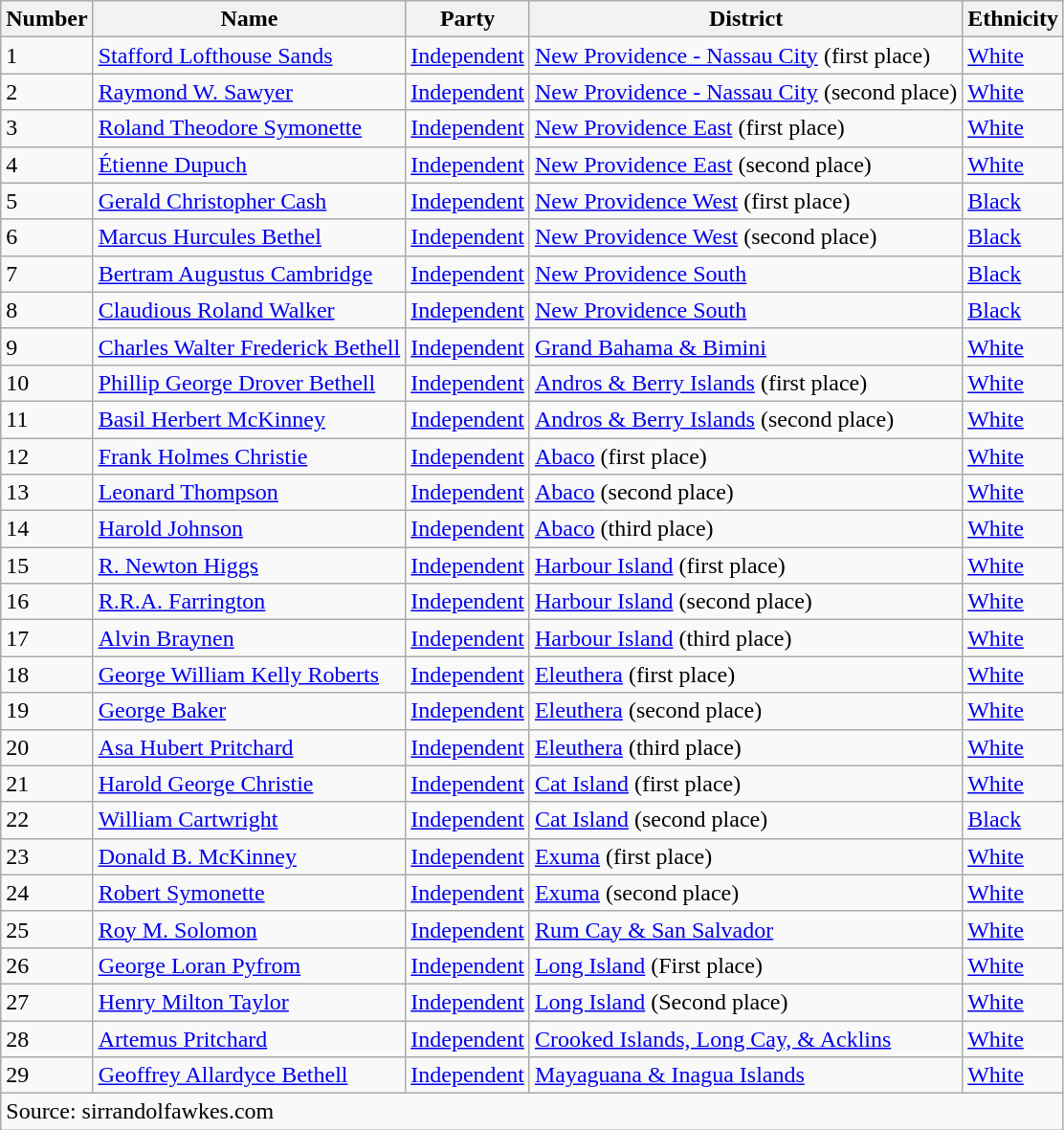<table class="sortable wikitable">
<tr>
<th>Number</th>
<th>Name</th>
<th>Party</th>
<th>District</th>
<th>Ethnicity</th>
</tr>
<tr>
<td>1</td>
<td><a href='#'>Stafford Lofthouse Sands</a></td>
<td><a href='#'>Independent</a></td>
<td><a href='#'>New Providence - Nassau City</a> (first place)</td>
<td><a href='#'>White</a></td>
</tr>
<tr>
<td>2</td>
<td><a href='#'>Raymond W. Sawyer</a></td>
<td><a href='#'>Independent</a></td>
<td><a href='#'>New Providence - Nassau City</a> (second place)</td>
<td><a href='#'>White</a></td>
</tr>
<tr>
<td>3</td>
<td><a href='#'>Roland Theodore Symonette</a></td>
<td><a href='#'>Independent</a></td>
<td><a href='#'>New Providence East</a> (first place)</td>
<td><a href='#'>White</a></td>
</tr>
<tr>
<td>4</td>
<td><a href='#'>Étienne Dupuch</a></td>
<td><a href='#'>Independent</a></td>
<td><a href='#'>New Providence East</a> (second place)</td>
<td><a href='#'>White</a></td>
</tr>
<tr>
<td>5</td>
<td><a href='#'>Gerald Christopher Cash</a></td>
<td><a href='#'>Independent</a></td>
<td><a href='#'>New Providence West</a> (first place)</td>
<td><a href='#'>Black</a></td>
</tr>
<tr>
<td>6</td>
<td><a href='#'>Marcus Hurcules Bethel</a></td>
<td><a href='#'>Independent</a></td>
<td><a href='#'>New Providence West</a> (second place)</td>
<td><a href='#'>Black</a></td>
</tr>
<tr>
<td>7</td>
<td><a href='#'>Bertram Augustus Cambridge</a></td>
<td><a href='#'>Independent</a></td>
<td><a href='#'>New Providence South</a></td>
<td><a href='#'>Black</a></td>
</tr>
<tr>
<td>8</td>
<td><a href='#'>Claudious Roland Walker</a></td>
<td><a href='#'>Independent</a></td>
<td><a href='#'>New Providence South</a></td>
<td><a href='#'>Black</a></td>
</tr>
<tr>
<td>9</td>
<td><a href='#'>Charles Walter Frederick Bethell</a></td>
<td><a href='#'>Independent</a></td>
<td><a href='#'>Grand Bahama & Bimini</a></td>
<td><a href='#'>White</a></td>
</tr>
<tr>
<td>10</td>
<td><a href='#'>Phillip George Drover Bethell</a></td>
<td><a href='#'>Independent</a></td>
<td><a href='#'>Andros & Berry Islands</a> (first place)</td>
<td><a href='#'>White</a></td>
</tr>
<tr>
<td>11</td>
<td><a href='#'>Basil Herbert McKinney</a></td>
<td><a href='#'>Independent</a></td>
<td><a href='#'>Andros & Berry Islands</a> (second place)</td>
<td><a href='#'>White</a></td>
</tr>
<tr>
<td>12</td>
<td><a href='#'>Frank Holmes Christie</a></td>
<td><a href='#'>Independent</a></td>
<td><a href='#'>Abaco</a> (first place)</td>
<td><a href='#'>White</a></td>
</tr>
<tr>
<td>13</td>
<td><a href='#'>Leonard Thompson</a></td>
<td><a href='#'>Independent</a></td>
<td><a href='#'>Abaco</a> (second place)</td>
<td><a href='#'>White</a></td>
</tr>
<tr>
<td>14</td>
<td><a href='#'>Harold Johnson</a></td>
<td><a href='#'>Independent</a></td>
<td><a href='#'>Abaco</a> (third place)</td>
<td><a href='#'>White</a></td>
</tr>
<tr>
<td>15</td>
<td><a href='#'>R. Newton Higgs</a></td>
<td><a href='#'>Independent</a></td>
<td><a href='#'>Harbour Island</a> (first place)</td>
<td><a href='#'>White</a></td>
</tr>
<tr>
<td>16</td>
<td><a href='#'>R.R.A. Farrington</a></td>
<td><a href='#'>Independent</a></td>
<td><a href='#'>Harbour Island</a> (second place)</td>
<td><a href='#'>White</a></td>
</tr>
<tr>
<td>17</td>
<td><a href='#'>Alvin Braynen</a></td>
<td><a href='#'>Independent</a></td>
<td><a href='#'>Harbour Island</a> (third place)</td>
<td><a href='#'>White</a></td>
</tr>
<tr>
<td>18</td>
<td><a href='#'>George William Kelly Roberts</a></td>
<td><a href='#'>Independent</a></td>
<td><a href='#'>Eleuthera</a> (first place)</td>
<td><a href='#'>White</a></td>
</tr>
<tr>
<td>19</td>
<td><a href='#'>George Baker</a></td>
<td><a href='#'>Independent</a></td>
<td><a href='#'>Eleuthera</a> (second place)</td>
<td><a href='#'>White</a></td>
</tr>
<tr>
<td>20</td>
<td><a href='#'>Asa Hubert Pritchard</a></td>
<td><a href='#'>Independent</a></td>
<td><a href='#'>Eleuthera</a> (third place)</td>
<td><a href='#'>White</a></td>
</tr>
<tr>
<td>21</td>
<td><a href='#'>Harold George Christie</a></td>
<td><a href='#'>Independent</a></td>
<td><a href='#'>Cat Island</a> (first place)</td>
<td><a href='#'>White</a></td>
</tr>
<tr>
<td>22</td>
<td><a href='#'>William Cartwright</a></td>
<td><a href='#'>Independent</a></td>
<td><a href='#'>Cat Island</a> (second place)</td>
<td><a href='#'>Black</a></td>
</tr>
<tr>
<td>23</td>
<td><a href='#'>Donald B. McKinney</a></td>
<td><a href='#'>Independent</a></td>
<td><a href='#'>Exuma</a> (first place)</td>
<td><a href='#'>White</a></td>
</tr>
<tr>
<td>24</td>
<td><a href='#'>Robert Symonette</a></td>
<td><a href='#'>Independent</a></td>
<td><a href='#'>Exuma</a> (second place)</td>
<td><a href='#'>White</a></td>
</tr>
<tr>
<td>25</td>
<td><a href='#'>Roy M. Solomon</a></td>
<td><a href='#'>Independent</a></td>
<td><a href='#'>Rum Cay & San Salvador</a></td>
<td><a href='#'>White</a></td>
</tr>
<tr>
<td>26</td>
<td><a href='#'>George Loran Pyfrom</a></td>
<td><a href='#'>Independent</a></td>
<td><a href='#'>Long Island</a> (First place)</td>
<td><a href='#'>White</a></td>
</tr>
<tr>
<td>27</td>
<td><a href='#'>Henry Milton Taylor</a></td>
<td><a href='#'>Independent</a></td>
<td><a href='#'>Long Island</a> (Second place)</td>
<td><a href='#'>White</a></td>
</tr>
<tr>
<td>28</td>
<td><a href='#'>Artemus Pritchard</a></td>
<td><a href='#'>Independent</a></td>
<td><a href='#'>Crooked Islands, Long Cay, & Acklins</a></td>
<td><a href='#'>White</a></td>
</tr>
<tr>
<td>29</td>
<td><a href='#'>Geoffrey Allardyce Bethell</a></td>
<td><a href='#'>Independent</a></td>
<td><a href='#'>Mayaguana & Inagua Islands</a></td>
<td><a href='#'>White</a></td>
</tr>
<tr>
<td align=left colspan=5>Source: sirrandolfawkes.com</td>
</tr>
</table>
